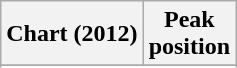<table class="wikitable sortable plainrowheaders" style="text-align:center">
<tr>
<th>Chart (2012)</th>
<th>Peak<br>position</th>
</tr>
<tr>
</tr>
<tr>
</tr>
<tr>
</tr>
<tr>
</tr>
</table>
